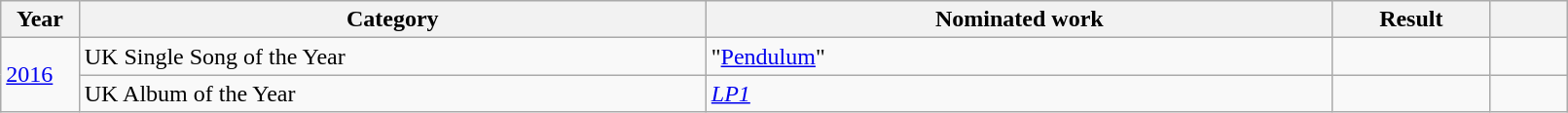<table class="wikitable" style="width:85%;">
<tr>
<th width=5%>Year</th>
<th style="width:40%;">Category</th>
<th style="width:40%;">Nominated work</th>
<th style="width:10%;">Result</th>
<th width=5%></th>
</tr>
<tr>
<td rowspan="2"><a href='#'>2016</a></td>
<td>UK Single Song of the Year</td>
<td>"<a href='#'>Pendulum</a>"</td>
<td></td>
<td></td>
</tr>
<tr>
<td>UK Album of the Year</td>
<td><em><a href='#'>LP1</a></em></td>
<td></td>
<td></td>
</tr>
</table>
